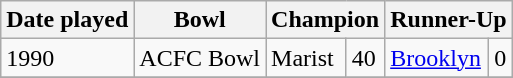<table class=wikitable>
<tr>
<th>Date played</th>
<th>Bowl</th>
<th colspan="2">Champion</th>
<th colspan="2">Runner-Up</th>
</tr>
<tr>
<td>1990</td>
<td>ACFC Bowl</td>
<td>Marist</td>
<td>40</td>
<td><a href='#'>Brooklyn</a></td>
<td>0</td>
</tr>
<tr>
</tr>
</table>
